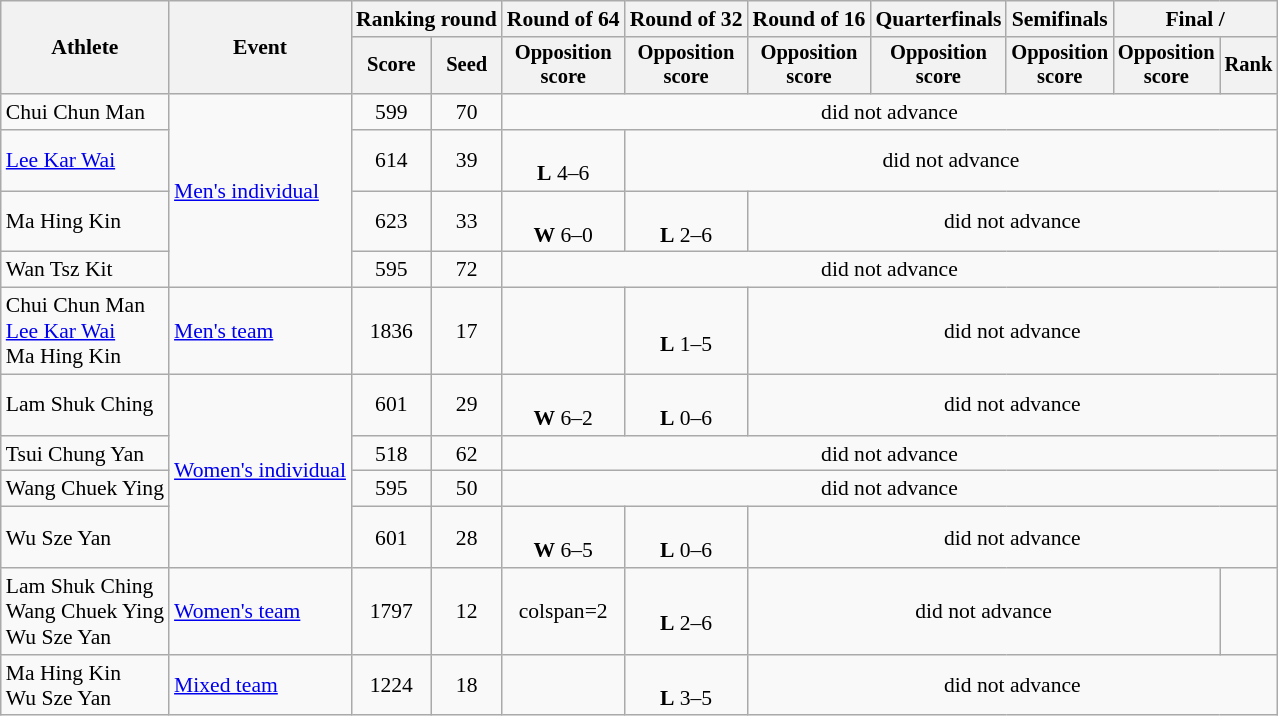<table class="wikitable" style="font-size:90%; text-align:center;">
<tr>
<th rowspan="2">Athlete</th>
<th rowspan="2">Event</th>
<th colspan="2">Ranking round</th>
<th>Round of 64</th>
<th>Round of 32</th>
<th>Round of 16</th>
<th>Quarterfinals</th>
<th>Semifinals</th>
<th colspan=2>Final / </th>
</tr>
<tr style=font-size:95%>
<th>Score</th>
<th>Seed</th>
<th>Opposition<br> score</th>
<th>Opposition<br> score</th>
<th>Opposition<br> score</th>
<th>Opposition<br> score</th>
<th>Opposition<br> score</th>
<th>Opposition<br> score</th>
<th>Rank</th>
</tr>
<tr>
<td align=left>Chui Chun Man</td>
<td align=left rowspan=4><a href='#'>Men's individual</a></td>
<td>599</td>
<td>70</td>
<td colspan=7>did not advance</td>
</tr>
<tr>
<td align=left><a href='#'>Lee Kar Wai</a></td>
<td>614</td>
<td>39</td>
<td><br><strong>L</strong> 4–6</td>
<td colspan=6>did not advance</td>
</tr>
<tr>
<td align=left>Ma Hing Kin</td>
<td>623</td>
<td>33</td>
<td><br><strong>W</strong> 6–0</td>
<td><br><strong>L</strong> 2–6</td>
<td colspan=5>did not advance</td>
</tr>
<tr>
<td align=left>Wan Tsz Kit</td>
<td>595</td>
<td>72</td>
<td colspan=7>did not advance</td>
</tr>
<tr>
<td align=left>Chui Chun Man<br><a href='#'>Lee Kar Wai</a><br>Ma Hing Kin</td>
<td align=left><a href='#'>Men's team</a></td>
<td>1836</td>
<td>17</td>
<td></td>
<td><br><strong>L</strong> 1–5</td>
<td colspan=5>did not advance</td>
</tr>
<tr>
<td align=left>Lam Shuk Ching</td>
<td align=left rowspan=4><a href='#'>Women's individual</a></td>
<td>601</td>
<td>29</td>
<td><br><strong>W</strong> 6–2</td>
<td><br><strong>L</strong> 0–6</td>
<td colspan=5>did not advance</td>
</tr>
<tr>
<td align=left>Tsui Chung Yan</td>
<td>518</td>
<td>62</td>
<td colspan=7>did not advance</td>
</tr>
<tr>
<td align=left>Wang Chuek Ying</td>
<td>595</td>
<td>50</td>
<td colspan=7>did not advance</td>
</tr>
<tr>
<td align=left>Wu Sze Yan</td>
<td>601</td>
<td>28</td>
<td><br><strong>W</strong> 6–5</td>
<td><br><strong>L</strong> 0–6</td>
<td colspan=5>did not advance</td>
</tr>
<tr>
<td align=left>Lam Shuk Ching<br>Wang Chuek Ying<br>Wu Sze Yan</td>
<td align=left><a href='#'>Women's team</a></td>
<td>1797</td>
<td>12</td>
<td>colspan=2</td>
<td><br><strong>L</strong> 2–6</td>
<td colspan=4>did not advance</td>
</tr>
<tr>
<td align=left>Ma Hing Kin<br>Wu Sze Yan</td>
<td align=left><a href='#'>Mixed team</a></td>
<td>1224</td>
<td>18</td>
<td></td>
<td><br><strong>L</strong> 3–5</td>
<td colspan=5>did not advance</td>
</tr>
</table>
